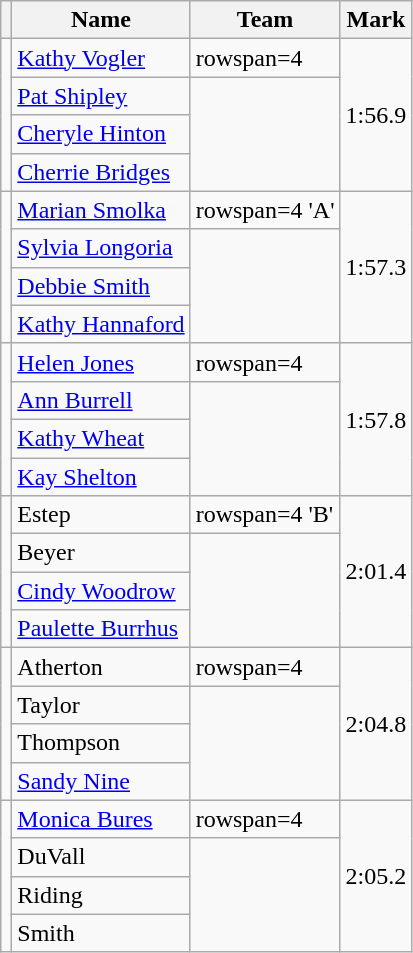<table class=wikitable>
<tr>
<th></th>
<th>Name</th>
<th>Team</th>
<th>Mark</th>
</tr>
<tr>
<td rowspan=4></td>
<td><a href='#'>Kathy Vogler</a></td>
<td>rowspan=4 </td>
<td rowspan=4>1:56.9</td>
</tr>
<tr>
<td><a href='#'>Pat Shipley</a></td>
</tr>
<tr>
<td><a href='#'>Cheryle Hinton</a></td>
</tr>
<tr>
<td><a href='#'>Cherrie Bridges</a></td>
</tr>
<tr>
<td rowspan=4></td>
<td><a href='#'>Marian Smolka</a></td>
<td>rowspan=4  'A'</td>
<td rowspan=4>1:57.3</td>
</tr>
<tr>
<td><a href='#'>Sylvia Longoria</a></td>
</tr>
<tr>
<td><a href='#'>Debbie Smith</a></td>
</tr>
<tr>
<td><a href='#'>Kathy Hannaford</a></td>
</tr>
<tr>
<td rowspan=4></td>
<td><a href='#'>Helen Jones</a></td>
<td>rowspan=4 </td>
<td rowspan=4>1:57.8</td>
</tr>
<tr>
<td><a href='#'>Ann Burrell</a></td>
</tr>
<tr>
<td><a href='#'>Kathy Wheat</a></td>
</tr>
<tr>
<td><a href='#'>Kay Shelton</a></td>
</tr>
<tr>
<td rowspan=4></td>
<td>Estep</td>
<td>rowspan=4  'B'</td>
<td rowspan=4>2:01.4</td>
</tr>
<tr>
<td>Beyer</td>
</tr>
<tr>
<td><a href='#'>Cindy Woodrow</a></td>
</tr>
<tr>
<td><a href='#'>Paulette Burrhus</a></td>
</tr>
<tr>
<td rowspan=4></td>
<td>Atherton</td>
<td>rowspan=4 </td>
<td rowspan=4>2:04.8</td>
</tr>
<tr>
<td>Taylor</td>
</tr>
<tr>
<td>Thompson</td>
</tr>
<tr>
<td><a href='#'>Sandy Nine</a></td>
</tr>
<tr>
<td rowspan=4></td>
<td><a href='#'>Monica Bures</a></td>
<td>rowspan=4 </td>
<td rowspan=4>2:05.2</td>
</tr>
<tr>
<td>DuVall</td>
</tr>
<tr>
<td>Riding</td>
</tr>
<tr>
<td>Smith</td>
</tr>
</table>
